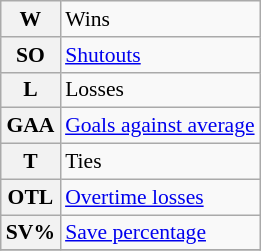<table class="wikitable" style="font-size:90%;">
<tr>
<th>W</th>
<td>Wins</td>
</tr>
<tr>
<th>SO</th>
<td><a href='#'>Shutouts</a></td>
</tr>
<tr>
<th>L</th>
<td>Losses</td>
</tr>
<tr>
<th>GAA</th>
<td><a href='#'>Goals against average</a></td>
</tr>
<tr>
<th>T</th>
<td>Ties</td>
</tr>
<tr>
<th>OTL </th>
<td><a href='#'>Overtime losses</a></td>
</tr>
<tr>
<th>SV%</th>
<td><a href='#'>Save percentage</a></td>
</tr>
<tr>
</tr>
</table>
